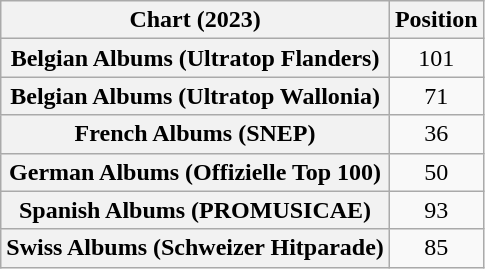<table class="wikitable sortable plainrowheaders" style="text-align:center">
<tr>
<th scope="col">Chart (2023)</th>
<th scope="col">Position</th>
</tr>
<tr>
<th scope="row">Belgian Albums (Ultratop Flanders)</th>
<td>101</td>
</tr>
<tr>
<th scope="row">Belgian Albums (Ultratop Wallonia)</th>
<td>71</td>
</tr>
<tr>
<th scope="row">French Albums (SNEP)</th>
<td>36</td>
</tr>
<tr>
<th scope="row">German Albums (Offizielle Top 100)</th>
<td>50</td>
</tr>
<tr>
<th scope="row">Spanish Albums (PROMUSICAE)</th>
<td>93</td>
</tr>
<tr>
<th scope="row">Swiss Albums (Schweizer Hitparade)</th>
<td>85</td>
</tr>
</table>
